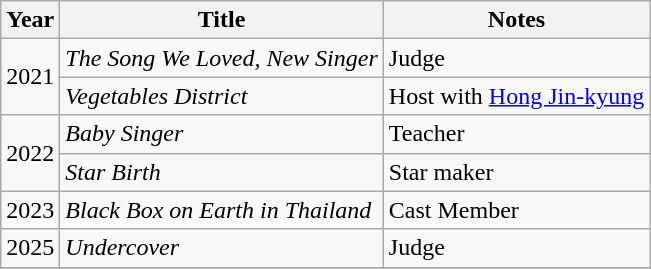<table class="wikitable">
<tr>
<th>Year</th>
<th>Title</th>
<th>Notes</th>
</tr>
<tr>
<td rowspan=2>2021</td>
<td><em>The Song We Loved, New Singer</em></td>
<td>Judge	</td>
</tr>
<tr>
<td><em>Vegetables District</em></td>
<td>Host with <a href='#'>Hong Jin-kyung</a></td>
</tr>
<tr>
<td rowspan=2>2022</td>
<td><em>Baby Singer</em></td>
<td>Teacher</td>
</tr>
<tr>
<td><em>Star Birth</em></td>
<td>Star maker</td>
</tr>
<tr>
<td>2023</td>
<td><em>Black Box on Earth in Thailand</em></td>
<td>Cast Member</td>
</tr>
<tr>
<td>2025</td>
<td><em>Undercover</em></td>
<td>Judge</td>
</tr>
<tr>
</tr>
</table>
